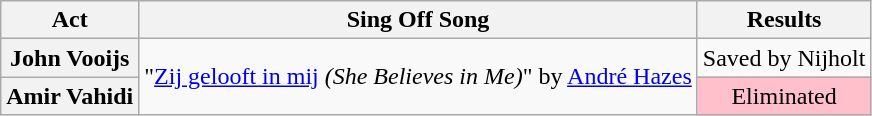<table class="wikitable plainrowheaders" style="text-align:center;">
<tr>
<th scope="col">Act</th>
<th scope="col">Sing Off Song</th>
<th scope="col">Results</th>
</tr>
<tr>
<th scope="row">John Vooijs</th>
<td rowspan="2">"<a href='#'>Zij gelooft in mij</a> <em>(She Believes in Me)</em>" by <a href='#'>André Hazes</a></td>
<td>Saved by Nijholt</td>
</tr>
<tr>
<th scope="row">Amir Vahidi</th>
<td style="background:pink;">Eliminated</td>
</tr>
</table>
